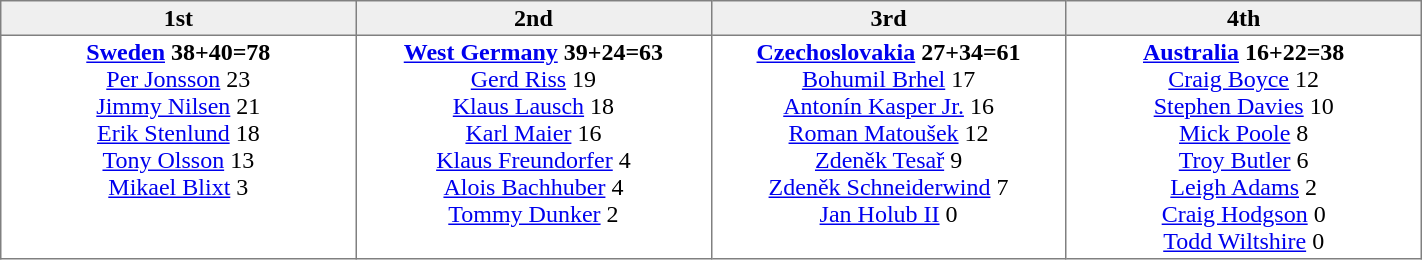<table border=1 cellpadding=2 cellspacing=0 width=75% style="border-collapse:collapse">
<tr align=center style="background:#efefef;">
<th width=20% >1st</th>
<th width=20% >2nd</th>
<th width=20% >3rd</th>
<th width=20%>4th</th>
</tr>
<tr align=center>
<td valign=top ><strong><a href='#'>Sweden</a> 38+40=78</strong><br><a href='#'>Per Jonsson</a> 23<br><a href='#'>Jimmy Nilsen</a> 21<br><a href='#'>Erik Stenlund</a> 18<br><a href='#'>Tony Olsson</a> 13<br><a href='#'>Mikael Blixt</a> 3</td>
<td valign=top ><strong><a href='#'>West Germany</a> 39+24=63</strong><br><a href='#'>Gerd Riss</a> 19<br><a href='#'>Klaus Lausch</a> 18<br><a href='#'>Karl Maier</a> 16<br><a href='#'>Klaus Freundorfer</a> 4<br><a href='#'>Alois Bachhuber</a> 4<br><a href='#'>Tommy Dunker</a> 2</td>
<td valign=top ><strong><a href='#'>Czechoslovakia</a> 27+34=61</strong><br><a href='#'>Bohumil Brhel</a> 17<br><a href='#'>Antonín Kasper Jr.</a> 16<br><a href='#'>Roman Matoušek</a> 12<br><a href='#'>Zdeněk Tesař</a> 9<br><a href='#'>Zdeněk Schneiderwind</a> 7<br><a href='#'>Jan Holub II</a> 0</td>
<td valign=top><strong><a href='#'>Australia</a> 16+22=38</strong><br><a href='#'>Craig Boyce</a> 12<br><a href='#'>Stephen Davies</a> 10<br><a href='#'>Mick Poole</a> 8<br><a href='#'>Troy Butler</a> 6<br><a href='#'>Leigh Adams</a> 2<br><a href='#'>Craig Hodgson</a> 0<br><a href='#'>Todd Wiltshire</a> 0</td>
</tr>
</table>
